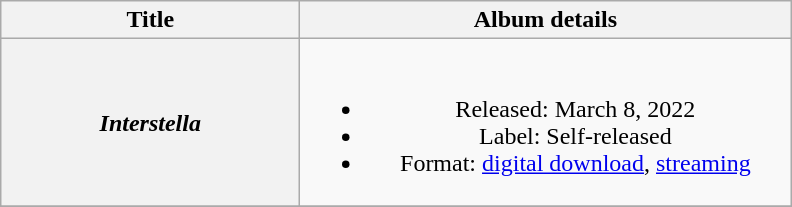<table class="wikitable plainrowheaders" style="text-align:center;">
<tr>
<th scope="col" style="width:12em;">Title</th>
<th scope="col" style="width:20em;">Album details</th>
</tr>
<tr>
<th scope="row" style="height:6em;"><em>Interstella</em></th>
<td><br><ul><li>Released: March 8, 2022</li><li>Label: Self-released</li><li>Format: <a href='#'>digital download</a>, <a href='#'>streaming</a></li></ul></td>
</tr>
<tr>
</tr>
</table>
